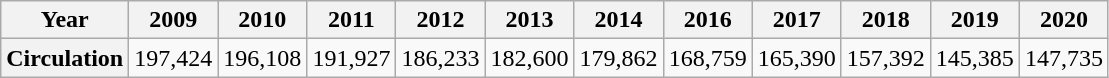<table class="wikitable">
<tr>
<th>Year</th>
<th>2009</th>
<th>2010</th>
<th>2011</th>
<th>2012</th>
<th>2013</th>
<th>2014</th>
<th>2016</th>
<th>2017</th>
<th>2018</th>
<th>2019</th>
<th>2020</th>
</tr>
<tr>
<th>Circulation</th>
<td>197,424</td>
<td>196,108</td>
<td>191,927</td>
<td>186,233</td>
<td>182,600</td>
<td>179,862</td>
<td>168,759</td>
<td>165,390</td>
<td>157,392</td>
<td>145,385</td>
<td>147,735</td>
</tr>
</table>
